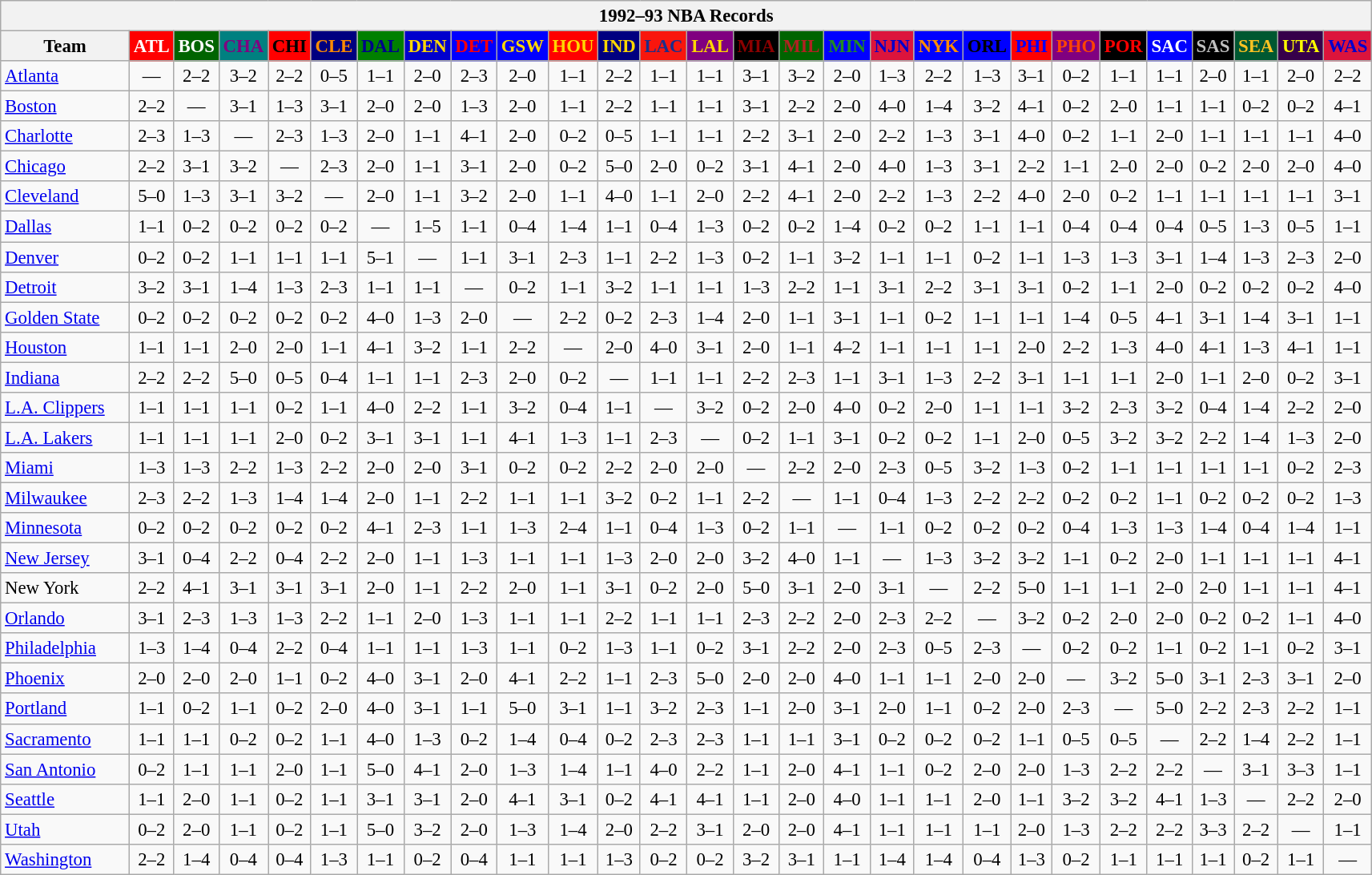<table class="wikitable" style="font-size:95%; text-align:center;">
<tr>
<th colspan=28>1992–93 NBA Records</th>
</tr>
<tr>
<th width=100>Team</th>
<th style="background:#FF0000;color:#FFFFFF;width=35">ATL</th>
<th style="background:#006400;color:#FFFFFF;width=35">BOS</th>
<th style="background:#008080;color:#800080;width=35">CHA</th>
<th style="background:#FF0000;color:#000000;width=35">CHI</th>
<th style="background:#000080;color:#FF8C00;width=35">CLE</th>
<th style="background:#008000;color:#00008B;width=35">DAL</th>
<th style="background:#0000CD;color:#FFD700;width=35">DEN</th>
<th style="background:#0000FF;color:#FF0000;width=35">DET</th>
<th style="background:#0000FF;color:#FFD700;width=35">GSW</th>
<th style="background:#FF0000;color:#FFD700;width=35">HOU</th>
<th style="background:#000080;color:#FFD700;width=35">IND</th>
<th style="background:#F9160D;color:#1A2E8B;width=35">LAC</th>
<th style="background:#800080;color:#FFD700;width=35">LAL</th>
<th style="background:#000000;color:#8B0000;width=35">MIA</th>
<th style="background:#006400;color:#B22222;width=35">MIL</th>
<th style="background:#0000FF;color:#228B22;width=35">MIN</th>
<th style="background:#DC143C;color:#0000CD;width=35">NJN</th>
<th style="background:#0000FF;color:#FF8C00;width=35">NYK</th>
<th style="background:#0000FF;color:#000000;width=35">ORL</th>
<th style="background:#FF0000;color:#0000FF;width=35">PHI</th>
<th style="background:#800080;color:#FF4500;width=35">PHO</th>
<th style="background:#000000;color:#FF0000;width=35">POR</th>
<th style="background:#0000FF;color:#FFFFFF;width=35">SAC</th>
<th style="background:#000000;color:#C0C0C0;width=35">SAS</th>
<th style="background:#005831;color:#FFC322;width=35">SEA</th>
<th style="background:#36004A;color:#FFFF00;width=35">UTA</th>
<th style="background:#DC143C;color:#0000CD;width=35">WAS</th>
</tr>
<tr>
<td style="text-align:left;"><a href='#'>Atlanta</a></td>
<td>—</td>
<td>2–2</td>
<td>3–2</td>
<td>2–2</td>
<td>0–5</td>
<td>1–1</td>
<td>2–0</td>
<td>2–3</td>
<td>2–0</td>
<td>1–1</td>
<td>2–2</td>
<td>1–1</td>
<td>1–1</td>
<td>3–1</td>
<td>3–2</td>
<td>2–0</td>
<td>1–3</td>
<td>2–2</td>
<td>1–3</td>
<td>3–1</td>
<td>0–2</td>
<td>1–1</td>
<td>1–1</td>
<td>2–0</td>
<td>1–1</td>
<td>2–0</td>
<td>2–2</td>
</tr>
<tr>
<td style="text-align:left;"><a href='#'>Boston</a></td>
<td>2–2</td>
<td>—</td>
<td>3–1</td>
<td>1–3</td>
<td>3–1</td>
<td>2–0</td>
<td>2–0</td>
<td>1–3</td>
<td>2–0</td>
<td>1–1</td>
<td>2–2</td>
<td>1–1</td>
<td>1–1</td>
<td>3–1</td>
<td>2–2</td>
<td>2–0</td>
<td>4–0</td>
<td>1–4</td>
<td>3–2</td>
<td>4–1</td>
<td>0–2</td>
<td>2–0</td>
<td>1–1</td>
<td>1–1</td>
<td>0–2</td>
<td>0–2</td>
<td>4–1</td>
</tr>
<tr>
<td style="text-align:left;"><a href='#'>Charlotte</a></td>
<td>2–3</td>
<td>1–3</td>
<td>—</td>
<td>2–3</td>
<td>1–3</td>
<td>2–0</td>
<td>1–1</td>
<td>4–1</td>
<td>2–0</td>
<td>0–2</td>
<td>0–5</td>
<td>1–1</td>
<td>1–1</td>
<td>2–2</td>
<td>3–1</td>
<td>2–0</td>
<td>2–2</td>
<td>1–3</td>
<td>3–1</td>
<td>4–0</td>
<td>0–2</td>
<td>1–1</td>
<td>2–0</td>
<td>1–1</td>
<td>1–1</td>
<td>1–1</td>
<td>4–0</td>
</tr>
<tr>
<td style="text-align:left;"><a href='#'>Chicago</a></td>
<td>2–2</td>
<td>3–1</td>
<td>3–2</td>
<td>—</td>
<td>2–3</td>
<td>2–0</td>
<td>1–1</td>
<td>3–1</td>
<td>2–0</td>
<td>0–2</td>
<td>5–0</td>
<td>2–0</td>
<td>0–2</td>
<td>3–1</td>
<td>4–1</td>
<td>2–0</td>
<td>4–0</td>
<td>1–3</td>
<td>3–1</td>
<td>2–2</td>
<td>1–1</td>
<td>2–0</td>
<td>2–0</td>
<td>0–2</td>
<td>2–0</td>
<td>2–0</td>
<td>4–0</td>
</tr>
<tr>
<td style="text-align:left;"><a href='#'>Cleveland</a></td>
<td>5–0</td>
<td>1–3</td>
<td>3–1</td>
<td>3–2</td>
<td>—</td>
<td>2–0</td>
<td>1–1</td>
<td>3–2</td>
<td>2–0</td>
<td>1–1</td>
<td>4–0</td>
<td>1–1</td>
<td>2–0</td>
<td>2–2</td>
<td>4–1</td>
<td>2–0</td>
<td>2–2</td>
<td>1–3</td>
<td>2–2</td>
<td>4–0</td>
<td>2–0</td>
<td>0–2</td>
<td>1–1</td>
<td>1–1</td>
<td>1–1</td>
<td>1–1</td>
<td>3–1</td>
</tr>
<tr>
<td style="text-align:left;"><a href='#'>Dallas</a></td>
<td>1–1</td>
<td>0–2</td>
<td>0–2</td>
<td>0–2</td>
<td>0–2</td>
<td>—</td>
<td>1–5</td>
<td>1–1</td>
<td>0–4</td>
<td>1–4</td>
<td>1–1</td>
<td>0–4</td>
<td>1–3</td>
<td>0–2</td>
<td>0–2</td>
<td>1–4</td>
<td>0–2</td>
<td>0–2</td>
<td>1–1</td>
<td>1–1</td>
<td>0–4</td>
<td>0–4</td>
<td>0–4</td>
<td>0–5</td>
<td>1–3</td>
<td>0–5</td>
<td>1–1</td>
</tr>
<tr>
<td style="text-align:left;"><a href='#'>Denver</a></td>
<td>0–2</td>
<td>0–2</td>
<td>1–1</td>
<td>1–1</td>
<td>1–1</td>
<td>5–1</td>
<td>—</td>
<td>1–1</td>
<td>3–1</td>
<td>2–3</td>
<td>1–1</td>
<td>2–2</td>
<td>1–3</td>
<td>0–2</td>
<td>1–1</td>
<td>3–2</td>
<td>1–1</td>
<td>1–1</td>
<td>0–2</td>
<td>1–1</td>
<td>1–3</td>
<td>1–3</td>
<td>3–1</td>
<td>1–4</td>
<td>1–3</td>
<td>2–3</td>
<td>2–0</td>
</tr>
<tr>
<td style="text-align:left;"><a href='#'>Detroit</a></td>
<td>3–2</td>
<td>3–1</td>
<td>1–4</td>
<td>1–3</td>
<td>2–3</td>
<td>1–1</td>
<td>1–1</td>
<td>—</td>
<td>0–2</td>
<td>1–1</td>
<td>3–2</td>
<td>1–1</td>
<td>1–1</td>
<td>1–3</td>
<td>2–2</td>
<td>1–1</td>
<td>3–1</td>
<td>2–2</td>
<td>3–1</td>
<td>3–1</td>
<td>0–2</td>
<td>1–1</td>
<td>2–0</td>
<td>0–2</td>
<td>0–2</td>
<td>0–2</td>
<td>4–0</td>
</tr>
<tr>
<td style="text-align:left;"><a href='#'>Golden State</a></td>
<td>0–2</td>
<td>0–2</td>
<td>0–2</td>
<td>0–2</td>
<td>0–2</td>
<td>4–0</td>
<td>1–3</td>
<td>2–0</td>
<td>—</td>
<td>2–2</td>
<td>0–2</td>
<td>2–3</td>
<td>1–4</td>
<td>2–0</td>
<td>1–1</td>
<td>3–1</td>
<td>1–1</td>
<td>0–2</td>
<td>1–1</td>
<td>1–1</td>
<td>1–4</td>
<td>0–5</td>
<td>4–1</td>
<td>3–1</td>
<td>1–4</td>
<td>3–1</td>
<td>1–1</td>
</tr>
<tr>
<td style="text-align:left;"><a href='#'>Houston</a></td>
<td>1–1</td>
<td>1–1</td>
<td>2–0</td>
<td>2–0</td>
<td>1–1</td>
<td>4–1</td>
<td>3–2</td>
<td>1–1</td>
<td>2–2</td>
<td>—</td>
<td>2–0</td>
<td>4–0</td>
<td>3–1</td>
<td>2–0</td>
<td>1–1</td>
<td>4–2</td>
<td>1–1</td>
<td>1–1</td>
<td>1–1</td>
<td>2–0</td>
<td>2–2</td>
<td>1–3</td>
<td>4–0</td>
<td>4–1</td>
<td>1–3</td>
<td>4–1</td>
<td>1–1</td>
</tr>
<tr>
<td style="text-align:left;"><a href='#'>Indiana</a></td>
<td>2–2</td>
<td>2–2</td>
<td>5–0</td>
<td>0–5</td>
<td>0–4</td>
<td>1–1</td>
<td>1–1</td>
<td>2–3</td>
<td>2–0</td>
<td>0–2</td>
<td>—</td>
<td>1–1</td>
<td>1–1</td>
<td>2–2</td>
<td>2–3</td>
<td>1–1</td>
<td>3–1</td>
<td>1–3</td>
<td>2–2</td>
<td>3–1</td>
<td>1–1</td>
<td>1–1</td>
<td>2–0</td>
<td>1–1</td>
<td>2–0</td>
<td>0–2</td>
<td>3–1</td>
</tr>
<tr>
<td style="text-align:left;"><a href='#'>L.A. Clippers</a></td>
<td>1–1</td>
<td>1–1</td>
<td>1–1</td>
<td>0–2</td>
<td>1–1</td>
<td>4–0</td>
<td>2–2</td>
<td>1–1</td>
<td>3–2</td>
<td>0–4</td>
<td>1–1</td>
<td>—</td>
<td>3–2</td>
<td>0–2</td>
<td>2–0</td>
<td>4–0</td>
<td>0–2</td>
<td>2–0</td>
<td>1–1</td>
<td>1–1</td>
<td>3–2</td>
<td>2–3</td>
<td>3–2</td>
<td>0–4</td>
<td>1–4</td>
<td>2–2</td>
<td>2–0</td>
</tr>
<tr>
<td style="text-align:left;"><a href='#'>L.A. Lakers</a></td>
<td>1–1</td>
<td>1–1</td>
<td>1–1</td>
<td>2–0</td>
<td>0–2</td>
<td>3–1</td>
<td>3–1</td>
<td>1–1</td>
<td>4–1</td>
<td>1–3</td>
<td>1–1</td>
<td>2–3</td>
<td>—</td>
<td>0–2</td>
<td>1–1</td>
<td>3–1</td>
<td>0–2</td>
<td>0–2</td>
<td>1–1</td>
<td>2–0</td>
<td>0–5</td>
<td>3–2</td>
<td>3–2</td>
<td>2–2</td>
<td>1–4</td>
<td>1–3</td>
<td>2–0</td>
</tr>
<tr>
<td style="text-align:left;"><a href='#'>Miami</a></td>
<td>1–3</td>
<td>1–3</td>
<td>2–2</td>
<td>1–3</td>
<td>2–2</td>
<td>2–0</td>
<td>2–0</td>
<td>3–1</td>
<td>0–2</td>
<td>0–2</td>
<td>2–2</td>
<td>2–0</td>
<td>2–0</td>
<td>—</td>
<td>2–2</td>
<td>2–0</td>
<td>2–3</td>
<td>0–5</td>
<td>3–2</td>
<td>1–3</td>
<td>0–2</td>
<td>1–1</td>
<td>1–1</td>
<td>1–1</td>
<td>1–1</td>
<td>0–2</td>
<td>2–3</td>
</tr>
<tr>
<td style="text-align:left;"><a href='#'>Milwaukee</a></td>
<td>2–3</td>
<td>2–2</td>
<td>1–3</td>
<td>1–4</td>
<td>1–4</td>
<td>2–0</td>
<td>1–1</td>
<td>2–2</td>
<td>1–1</td>
<td>1–1</td>
<td>3–2</td>
<td>0–2</td>
<td>1–1</td>
<td>2–2</td>
<td>—</td>
<td>1–1</td>
<td>0–4</td>
<td>1–3</td>
<td>2–2</td>
<td>2–2</td>
<td>0–2</td>
<td>0–2</td>
<td>1–1</td>
<td>0–2</td>
<td>0–2</td>
<td>0–2</td>
<td>1–3</td>
</tr>
<tr>
<td style="text-align:left;"><a href='#'>Minnesota</a></td>
<td>0–2</td>
<td>0–2</td>
<td>0–2</td>
<td>0–2</td>
<td>0–2</td>
<td>4–1</td>
<td>2–3</td>
<td>1–1</td>
<td>1–3</td>
<td>2–4</td>
<td>1–1</td>
<td>0–4</td>
<td>1–3</td>
<td>0–2</td>
<td>1–1</td>
<td>—</td>
<td>1–1</td>
<td>0–2</td>
<td>0–2</td>
<td>0–2</td>
<td>0–4</td>
<td>1–3</td>
<td>1–3</td>
<td>1–4</td>
<td>0–4</td>
<td>1–4</td>
<td>1–1</td>
</tr>
<tr>
<td style="text-align:left;"><a href='#'>New Jersey</a></td>
<td>3–1</td>
<td>0–4</td>
<td>2–2</td>
<td>0–4</td>
<td>2–2</td>
<td>2–0</td>
<td>1–1</td>
<td>1–3</td>
<td>1–1</td>
<td>1–1</td>
<td>1–3</td>
<td>2–0</td>
<td>2–0</td>
<td>3–2</td>
<td>4–0</td>
<td>1–1</td>
<td>—</td>
<td>1–3</td>
<td>3–2</td>
<td>3–2</td>
<td>1–1</td>
<td>0–2</td>
<td>2–0</td>
<td>1–1</td>
<td>1–1</td>
<td>1–1</td>
<td>4–1</td>
</tr>
<tr>
<td style="text-align:left;">New York</td>
<td>2–2</td>
<td>4–1</td>
<td>3–1</td>
<td>3–1</td>
<td>3–1</td>
<td>2–0</td>
<td>1–1</td>
<td>2–2</td>
<td>2–0</td>
<td>1–1</td>
<td>3–1</td>
<td>0–2</td>
<td>2–0</td>
<td>5–0</td>
<td>3–1</td>
<td>2–0</td>
<td>3–1</td>
<td>—</td>
<td>2–2</td>
<td>5–0</td>
<td>1–1</td>
<td>1–1</td>
<td>2–0</td>
<td>2–0</td>
<td>1–1</td>
<td>1–1</td>
<td>4–1</td>
</tr>
<tr>
<td style="text-align:left;"><a href='#'>Orlando</a></td>
<td>3–1</td>
<td>2–3</td>
<td>1–3</td>
<td>1–3</td>
<td>2–2</td>
<td>1–1</td>
<td>2–0</td>
<td>1–3</td>
<td>1–1</td>
<td>1–1</td>
<td>2–2</td>
<td>1–1</td>
<td>1–1</td>
<td>2–3</td>
<td>2–2</td>
<td>2–0</td>
<td>2–3</td>
<td>2–2</td>
<td>—</td>
<td>3–2</td>
<td>0–2</td>
<td>2–0</td>
<td>2–0</td>
<td>0–2</td>
<td>0–2</td>
<td>1–1</td>
<td>4–0</td>
</tr>
<tr>
<td style="text-align:left;"><a href='#'>Philadelphia</a></td>
<td>1–3</td>
<td>1–4</td>
<td>0–4</td>
<td>2–2</td>
<td>0–4</td>
<td>1–1</td>
<td>1–1</td>
<td>1–3</td>
<td>1–1</td>
<td>0–2</td>
<td>1–3</td>
<td>1–1</td>
<td>0–2</td>
<td>3–1</td>
<td>2–2</td>
<td>2–0</td>
<td>2–3</td>
<td>0–5</td>
<td>2–3</td>
<td>—</td>
<td>0–2</td>
<td>0–2</td>
<td>1–1</td>
<td>0–2</td>
<td>1–1</td>
<td>0–2</td>
<td>3–1</td>
</tr>
<tr>
<td style="text-align:left;"><a href='#'>Phoenix</a></td>
<td>2–0</td>
<td>2–0</td>
<td>2–0</td>
<td>1–1</td>
<td>0–2</td>
<td>4–0</td>
<td>3–1</td>
<td>2–0</td>
<td>4–1</td>
<td>2–2</td>
<td>1–1</td>
<td>2–3</td>
<td>5–0</td>
<td>2–0</td>
<td>2–0</td>
<td>4–0</td>
<td>1–1</td>
<td>1–1</td>
<td>2–0</td>
<td>2–0</td>
<td>—</td>
<td>3–2</td>
<td>5–0</td>
<td>3–1</td>
<td>2–3</td>
<td>3–1</td>
<td>2–0</td>
</tr>
<tr>
<td style="text-align:left;"><a href='#'>Portland</a></td>
<td>1–1</td>
<td>0–2</td>
<td>1–1</td>
<td>0–2</td>
<td>2–0</td>
<td>4–0</td>
<td>3–1</td>
<td>1–1</td>
<td>5–0</td>
<td>3–1</td>
<td>1–1</td>
<td>3–2</td>
<td>2–3</td>
<td>1–1</td>
<td>2–0</td>
<td>3–1</td>
<td>2–0</td>
<td>1–1</td>
<td>0–2</td>
<td>2–0</td>
<td>2–3</td>
<td>—</td>
<td>5–0</td>
<td>2–2</td>
<td>2–3</td>
<td>2–2</td>
<td>1–1</td>
</tr>
<tr>
<td style="text-align:left;"><a href='#'>Sacramento</a></td>
<td>1–1</td>
<td>1–1</td>
<td>0–2</td>
<td>0–2</td>
<td>1–1</td>
<td>4–0</td>
<td>1–3</td>
<td>0–2</td>
<td>1–4</td>
<td>0–4</td>
<td>0–2</td>
<td>2–3</td>
<td>2–3</td>
<td>1–1</td>
<td>1–1</td>
<td>3–1</td>
<td>0–2</td>
<td>0–2</td>
<td>0–2</td>
<td>1–1</td>
<td>0–5</td>
<td>0–5</td>
<td>—</td>
<td>2–2</td>
<td>1–4</td>
<td>2–2</td>
<td>1–1</td>
</tr>
<tr>
<td style="text-align:left;"><a href='#'>San Antonio</a></td>
<td>0–2</td>
<td>1–1</td>
<td>1–1</td>
<td>2–0</td>
<td>1–1</td>
<td>5–0</td>
<td>4–1</td>
<td>2–0</td>
<td>1–3</td>
<td>1–4</td>
<td>1–1</td>
<td>4–0</td>
<td>2–2</td>
<td>1–1</td>
<td>2–0</td>
<td>4–1</td>
<td>1–1</td>
<td>0–2</td>
<td>2–0</td>
<td>2–0</td>
<td>1–3</td>
<td>2–2</td>
<td>2–2</td>
<td>—</td>
<td>3–1</td>
<td>3–3</td>
<td>1–1</td>
</tr>
<tr>
<td style="text-align:left;"><a href='#'>Seattle</a></td>
<td>1–1</td>
<td>2–0</td>
<td>1–1</td>
<td>0–2</td>
<td>1–1</td>
<td>3–1</td>
<td>3–1</td>
<td>2–0</td>
<td>4–1</td>
<td>3–1</td>
<td>0–2</td>
<td>4–1</td>
<td>4–1</td>
<td>1–1</td>
<td>2–0</td>
<td>4–0</td>
<td>1–1</td>
<td>1–1</td>
<td>2–0</td>
<td>1–1</td>
<td>3–2</td>
<td>3–2</td>
<td>4–1</td>
<td>1–3</td>
<td>—</td>
<td>2–2</td>
<td>2–0</td>
</tr>
<tr>
<td style="text-align:left;"><a href='#'>Utah</a></td>
<td>0–2</td>
<td>2–0</td>
<td>1–1</td>
<td>0–2</td>
<td>1–1</td>
<td>5–0</td>
<td>3–2</td>
<td>2–0</td>
<td>1–3</td>
<td>1–4</td>
<td>2–0</td>
<td>2–2</td>
<td>3–1</td>
<td>2–0</td>
<td>2–0</td>
<td>4–1</td>
<td>1–1</td>
<td>1–1</td>
<td>1–1</td>
<td>2–0</td>
<td>1–3</td>
<td>2–2</td>
<td>2–2</td>
<td>3–3</td>
<td>2–2</td>
<td>—</td>
<td>1–1</td>
</tr>
<tr>
<td style="text-align:left;"><a href='#'>Washington</a></td>
<td>2–2</td>
<td>1–4</td>
<td>0–4</td>
<td>0–4</td>
<td>1–3</td>
<td>1–1</td>
<td>0–2</td>
<td>0–4</td>
<td>1–1</td>
<td>1–1</td>
<td>1–3</td>
<td>0–2</td>
<td>0–2</td>
<td>3–2</td>
<td>3–1</td>
<td>1–1</td>
<td>1–4</td>
<td>1–4</td>
<td>0–4</td>
<td>1–3</td>
<td>0–2</td>
<td>1–1</td>
<td>1–1</td>
<td>1–1</td>
<td>0–2</td>
<td>1–1</td>
<td>—</td>
</tr>
</table>
